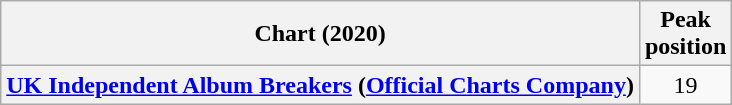<table class="wikitable sortable plainrowheaders" style="text-align:center">
<tr>
<th scope="col">Chart (2020)</th>
<th scope="col">Peak<br>position</th>
</tr>
<tr>
<th scope="row"><a href='#'>UK Independent Album Breakers</a> (<a href='#'>Official Charts Company</a>)</th>
<td>19</td>
</tr>
</table>
